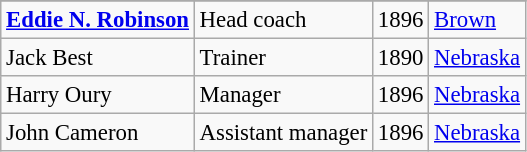<table class="wikitable" style="font-size: 95%">
<tr>
</tr>
<tr>
<td><strong><a href='#'>Eddie N. Robinson</a></strong></td>
<td>Head coach</td>
<td>1896</td>
<td><a href='#'>Brown</a></td>
</tr>
<tr>
<td>Jack Best</td>
<td>Trainer</td>
<td>1890</td>
<td><a href='#'>Nebraska</a></td>
</tr>
<tr>
<td>Harry Oury</td>
<td>Manager</td>
<td>1896</td>
<td><a href='#'>Nebraska</a></td>
</tr>
<tr>
<td>John Cameron</td>
<td>Assistant manager</td>
<td>1896</td>
<td><a href='#'>Nebraska</a></td>
</tr>
</table>
